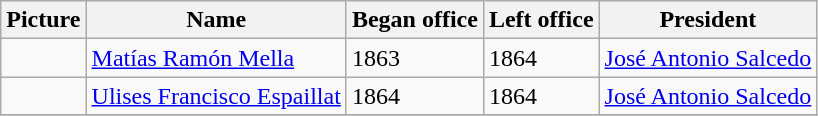<table class="wikitable">
<tr>
<th>Picture</th>
<th>Name</th>
<th>Began office</th>
<th>Left office</th>
<th>President</th>
</tr>
<tr>
<td></td>
<td><a href='#'>Matías Ramón Mella</a></td>
<td>1863</td>
<td>1864</td>
<td><a href='#'>José Antonio Salcedo</a></td>
</tr>
<tr>
<td></td>
<td><a href='#'>Ulises Francisco Espaillat</a></td>
<td>1864</td>
<td>1864</td>
<td><a href='#'>José Antonio Salcedo</a></td>
</tr>
<tr>
</tr>
</table>
